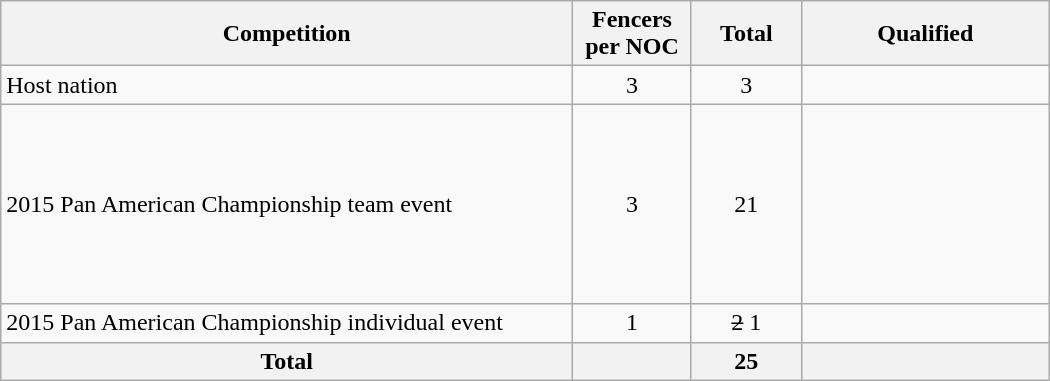<table class = "wikitable" width=700>
<tr>
<th width=500>Competition</th>
<th width=80>Fencers per NOC</th>
<th width=80>Total</th>
<th width=200>Qualified</th>
</tr>
<tr>
<td>Host nation</td>
<td align="center">3</td>
<td align="center">3</td>
<td></td>
</tr>
<tr>
<td>2015 Pan American Championship team event</td>
<td align="center">3</td>
<td align="center">21</td>
<td><br><br><br><br><br><br><s></s><br></td>
</tr>
<tr>
<td>2015 Pan American Championship individual event</td>
<td align="center">1</td>
<td align="center"><s>2</s> 1</td>
<td></td>
</tr>
<tr>
<th>Total</th>
<th></th>
<th>25</th>
<th></th>
</tr>
</table>
